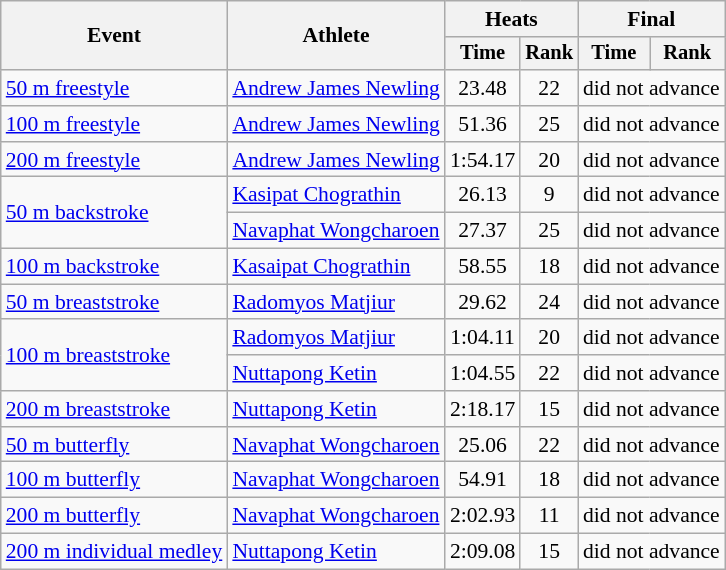<table class=wikitable style="font-size:90%">
<tr>
<th rowspan="2">Event</th>
<th rowspan="2">Athlete</th>
<th colspan="2">Heats</th>
<th colspan="2">Final</th>
</tr>
<tr style="font-size:95%">
<th>Time</th>
<th>Rank</th>
<th>Time</th>
<th>Rank</th>
</tr>
<tr align=center>
<td align=left><a href='#'>50 m freestyle</a></td>
<td align=left><a href='#'>Andrew James Newling</a></td>
<td>23.48</td>
<td>22</td>
<td colspan=2>did not advance</td>
</tr>
<tr align=center>
<td align=left><a href='#'>100 m freestyle</a></td>
<td align=left><a href='#'>Andrew James Newling</a></td>
<td>51.36</td>
<td>25</td>
<td colspan=2>did not advance</td>
</tr>
<tr align=center>
<td align=left rowspan=1><a href='#'>200 m freestyle</a></td>
<td align=left><a href='#'>Andrew James Newling</a></td>
<td>1:54.17</td>
<td>20</td>
<td colspan=2>did not advance</td>
</tr>
<tr align=center>
<td align=left rowspan=2><a href='#'>50 m backstroke</a></td>
<td align=left><a href='#'>Kasipat Chograthin</a></td>
<td>26.13</td>
<td>9</td>
<td colspan=2>did not advance</td>
</tr>
<tr align=center>
<td align=left><a href='#'>Navaphat Wongcharoen</a></td>
<td>27.37</td>
<td>25</td>
<td colspan=2>did not advance</td>
</tr>
<tr align=center>
<td align=left rowspan=1><a href='#'>100 m backstroke</a></td>
<td align=left><a href='#'>Kasaipat Chograthin</a></td>
<td>58.55</td>
<td>18</td>
<td colspan=2>did not advance</td>
</tr>
<tr align=center>
<td align=left><a href='#'>50 m breaststroke</a></td>
<td align=left><a href='#'>Radomyos Matjiur</a></td>
<td>29.62</td>
<td>24</td>
<td colspan=2>did not advance</td>
</tr>
<tr align=center>
<td align=left rowspan=2><a href='#'>100 m breaststroke</a></td>
<td align=left><a href='#'>Radomyos Matjiur</a></td>
<td>1:04.11</td>
<td>20</td>
<td colspan=2>did not advance</td>
</tr>
<tr align=center>
<td align=left><a href='#'>Nuttapong Ketin</a></td>
<td>1:04.55</td>
<td>22</td>
<td colspan=2>did not advance</td>
</tr>
<tr align=center>
<td align=left rowspan=1><a href='#'>200 m breaststroke</a></td>
<td align=left><a href='#'>Nuttapong Ketin</a></td>
<td>2:18.17</td>
<td>15</td>
<td colspan=2>did not advance</td>
</tr>
<tr align=center>
<td align=left><a href='#'>50 m butterfly</a></td>
<td align=left><a href='#'>Navaphat Wongcharoen</a></td>
<td>25.06</td>
<td>22</td>
<td colspan=2>did not advance</td>
</tr>
<tr align=center>
<td align=left><a href='#'>100 m butterfly</a></td>
<td align=left><a href='#'>Navaphat Wongcharoen</a></td>
<td>54.91</td>
<td>18</td>
<td colspan=2>did not advance</td>
</tr>
<tr align=center>
<td align=left rowspan=1><a href='#'>200 m butterfly</a></td>
<td align=left><a href='#'>Navaphat Wongcharoen</a></td>
<td>2:02.93</td>
<td>11</td>
<td colspan=2>did not advance</td>
</tr>
<tr align=center>
<td align=left rowspan=1><a href='#'>200 m individual medley</a></td>
<td align=left><a href='#'>Nuttapong Ketin</a></td>
<td>2:09.08</td>
<td>15</td>
<td colspan=2>did not advance</td>
</tr>
</table>
